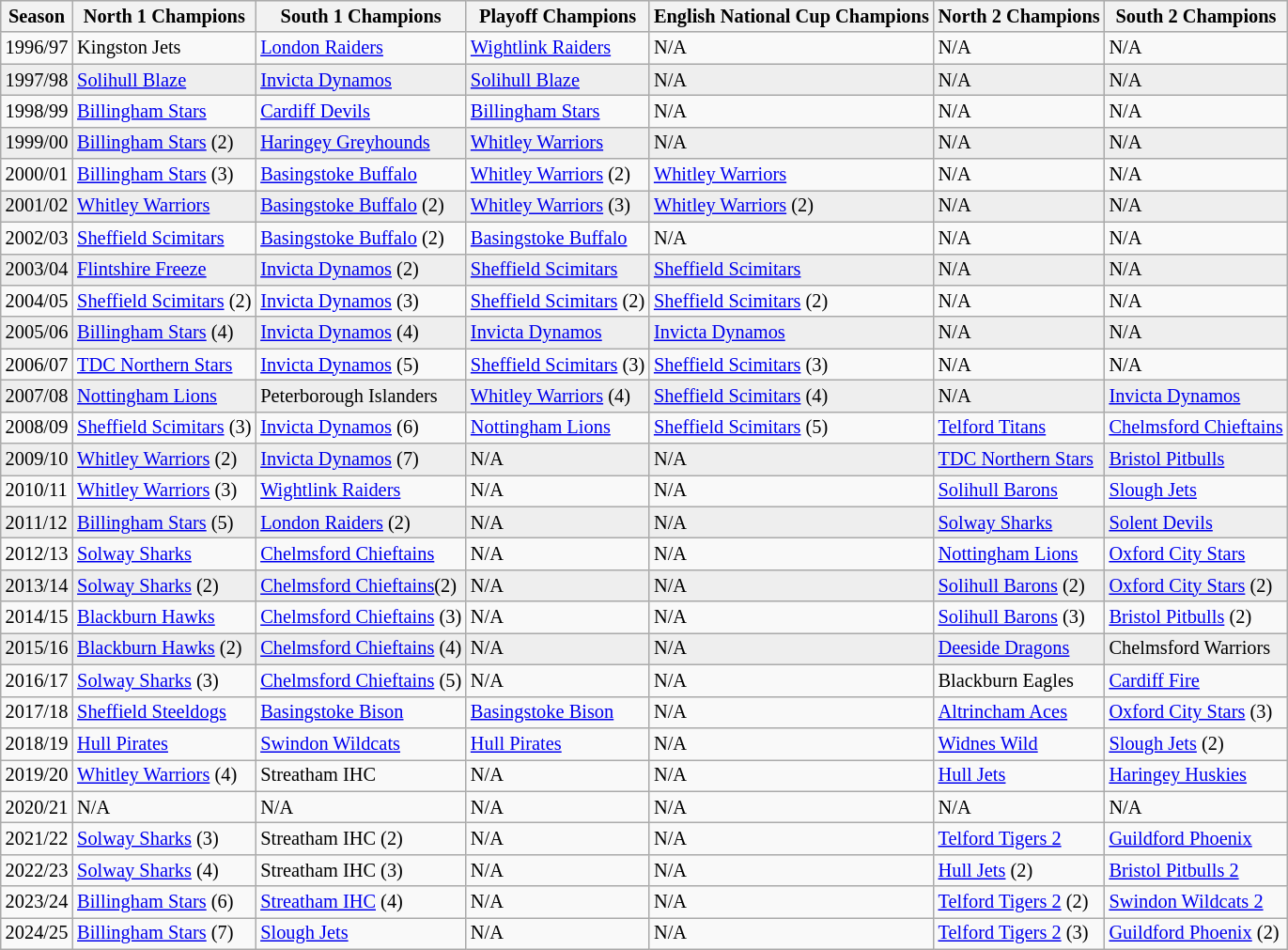<table class="wikitable sortable" style="font-size:85%">
<tr bgcolor="#dddddd">
<th><strong>Season</strong></th>
<th><strong>North 1 Champions</strong></th>
<th><strong>South 1 Champions</strong></th>
<th><strong>Playoff Champions</strong></th>
<th><strong>English National Cup Champions</strong></th>
<th><strong>North 2 Champions</strong></th>
<th><strong>South 2 Champions</strong></th>
</tr>
<tr>
<td>1996/97</td>
<td>Kingston Jets</td>
<td><a href='#'>London Raiders</a></td>
<td><a href='#'>Wightlink Raiders</a></td>
<td>N/A</td>
<td>N/A</td>
<td>N/A</td>
</tr>
<tr bgcolor="#eeeeee">
<td>1997/98</td>
<td><a href='#'>Solihull Blaze</a></td>
<td><a href='#'>Invicta Dynamos</a></td>
<td><a href='#'>Solihull Blaze</a></td>
<td>N/A</td>
<td>N/A</td>
<td>N/A</td>
</tr>
<tr>
<td>1998/99</td>
<td><a href='#'>Billingham Stars</a></td>
<td><a href='#'>Cardiff Devils</a></td>
<td><a href='#'>Billingham Stars</a></td>
<td>N/A</td>
<td>N/A</td>
<td>N/A</td>
</tr>
<tr bgcolor="#eeeeee">
<td>1999/00</td>
<td><a href='#'>Billingham Stars</a> (2)</td>
<td><a href='#'>Haringey Greyhounds</a></td>
<td><a href='#'>Whitley Warriors</a></td>
<td>N/A</td>
<td>N/A</td>
<td>N/A</td>
</tr>
<tr>
<td>2000/01</td>
<td><a href='#'>Billingham Stars</a> (3)</td>
<td><a href='#'>Basingstoke Buffalo</a></td>
<td><a href='#'>Whitley Warriors</a> (2)</td>
<td><a href='#'>Whitley Warriors</a></td>
<td>N/A</td>
<td>N/A</td>
</tr>
<tr bgcolor="#eeeeee">
<td>2001/02</td>
<td><a href='#'>Whitley Warriors</a></td>
<td><a href='#'>Basingstoke Buffalo</a> (2)</td>
<td><a href='#'>Whitley Warriors</a> (3)</td>
<td><a href='#'>Whitley Warriors</a> (2)</td>
<td>N/A</td>
<td>N/A</td>
</tr>
<tr>
<td>2002/03</td>
<td><a href='#'>Sheffield Scimitars</a></td>
<td><a href='#'>Basingstoke Buffalo</a> (2)</td>
<td><a href='#'>Basingstoke Buffalo</a></td>
<td>N/A</td>
<td>N/A</td>
<td>N/A</td>
</tr>
<tr bgcolor="#eeeeee">
<td>2003/04</td>
<td><a href='#'>Flintshire Freeze</a></td>
<td><a href='#'>Invicta Dynamos</a> (2)</td>
<td><a href='#'>Sheffield Scimitars</a></td>
<td><a href='#'>Sheffield Scimitars</a></td>
<td>N/A</td>
<td>N/A</td>
</tr>
<tr>
<td>2004/05</td>
<td><a href='#'>Sheffield Scimitars</a> (2)</td>
<td><a href='#'>Invicta Dynamos</a> (3)</td>
<td><a href='#'>Sheffield Scimitars</a> (2)</td>
<td><a href='#'>Sheffield Scimitars</a> (2)</td>
<td>N/A</td>
<td>N/A</td>
</tr>
<tr bgcolor="#eeeeee">
<td>2005/06</td>
<td><a href='#'>Billingham Stars</a> (4)</td>
<td><a href='#'>Invicta Dynamos</a> (4)</td>
<td><a href='#'>Invicta Dynamos</a></td>
<td><a href='#'>Invicta Dynamos</a></td>
<td>N/A</td>
<td>N/A</td>
</tr>
<tr>
<td>2006/07</td>
<td><a href='#'>TDC Northern Stars</a></td>
<td><a href='#'>Invicta Dynamos</a> (5)</td>
<td><a href='#'>Sheffield Scimitars</a> (3)</td>
<td><a href='#'>Sheffield Scimitars</a> (3)</td>
<td>N/A</td>
<td>N/A</td>
</tr>
<tr bgcolor="#eeeeee">
<td>2007/08</td>
<td><a href='#'>Nottingham Lions</a></td>
<td>Peterborough Islanders</td>
<td><a href='#'>Whitley Warriors</a> (4)</td>
<td><a href='#'>Sheffield Scimitars</a> (4)</td>
<td>N/A</td>
<td><a href='#'>Invicta Dynamos</a></td>
</tr>
<tr>
<td>2008/09</td>
<td><a href='#'>Sheffield Scimitars</a> (3)</td>
<td><a href='#'>Invicta Dynamos</a> (6)</td>
<td><a href='#'>Nottingham Lions</a></td>
<td><a href='#'>Sheffield Scimitars</a> (5)</td>
<td><a href='#'>Telford Titans</a></td>
<td><a href='#'>Chelmsford Chieftains</a></td>
</tr>
<tr bgcolor="#eeeeee">
<td>2009/10</td>
<td><a href='#'>Whitley Warriors</a> (2)</td>
<td><a href='#'>Invicta Dynamos</a> (7)</td>
<td>N/A</td>
<td>N/A</td>
<td><a href='#'>TDC Northern Stars</a></td>
<td><a href='#'>Bristol Pitbulls</a></td>
</tr>
<tr>
<td>2010/11</td>
<td><a href='#'>Whitley Warriors</a> (3)</td>
<td><a href='#'>Wightlink Raiders</a></td>
<td>N/A</td>
<td>N/A</td>
<td><a href='#'>Solihull Barons</a></td>
<td><a href='#'>Slough Jets</a></td>
</tr>
<tr bgcolor="#eeeeee">
<td>2011/12</td>
<td><a href='#'>Billingham Stars</a> (5)</td>
<td><a href='#'>London Raiders</a> (2)</td>
<td>N/A</td>
<td>N/A</td>
<td><a href='#'>Solway Sharks</a></td>
<td><a href='#'>Solent Devils</a></td>
</tr>
<tr>
<td>2012/13</td>
<td><a href='#'>Solway Sharks</a></td>
<td><a href='#'>Chelmsford Chieftains</a></td>
<td>N/A</td>
<td>N/A</td>
<td><a href='#'>Nottingham Lions</a></td>
<td><a href='#'>Oxford City Stars</a></td>
</tr>
<tr bgcolor="#eeeeee">
<td>2013/14</td>
<td><a href='#'>Solway Sharks</a> (2)</td>
<td><a href='#'>Chelmsford Chieftains</a>(2)</td>
<td>N/A</td>
<td>N/A</td>
<td><a href='#'>Solihull Barons</a> (2)</td>
<td><a href='#'>Oxford City Stars</a> (2)</td>
</tr>
<tr>
<td>2014/15</td>
<td><a href='#'>Blackburn Hawks</a></td>
<td><a href='#'>Chelmsford Chieftains</a> (3)</td>
<td>N/A</td>
<td>N/A</td>
<td><a href='#'>Solihull Barons</a> (3)</td>
<td><a href='#'>Bristol Pitbulls</a> (2)</td>
</tr>
<tr bgcolor="#eeeeee">
<td>2015/16</td>
<td><a href='#'>Blackburn Hawks</a> (2)</td>
<td><a href='#'>Chelmsford Chieftains</a> (4)</td>
<td>N/A</td>
<td>N/A</td>
<td><a href='#'>Deeside Dragons</a></td>
<td>Chelmsford Warriors</td>
</tr>
<tr>
<td>2016/17</td>
<td><a href='#'>Solway Sharks</a> (3)</td>
<td><a href='#'>Chelmsford Chieftains</a> (5)</td>
<td>N/A</td>
<td>N/A</td>
<td>Blackburn Eagles</td>
<td><a href='#'>Cardiff Fire</a></td>
</tr>
<tr>
<td>2017/18</td>
<td><a href='#'>Sheffield Steeldogs</a></td>
<td><a href='#'>Basingstoke Bison</a></td>
<td><a href='#'>Basingstoke Bison</a></td>
<td>N/A</td>
<td><a href='#'>Altrincham Aces</a></td>
<td><a href='#'>Oxford City Stars</a> (3)</td>
</tr>
<tr>
<td>2018/19</td>
<td><a href='#'>Hull Pirates</a></td>
<td><a href='#'>Swindon Wildcats</a></td>
<td><a href='#'>Hull Pirates</a></td>
<td>N/A</td>
<td><a href='#'>Widnes Wild</a></td>
<td><a href='#'>Slough Jets</a> (2)</td>
</tr>
<tr>
<td>2019/20</td>
<td><a href='#'>Whitley Warriors</a> (4)</td>
<td>Streatham IHC</td>
<td>N/A</td>
<td>N/A</td>
<td><a href='#'>Hull Jets</a></td>
<td><a href='#'>Haringey Huskies</a></td>
</tr>
<tr>
<td>2020/21</td>
<td>N/A</td>
<td>N/A</td>
<td>N/A</td>
<td>N/A</td>
<td>N/A</td>
<td>N/A</td>
</tr>
<tr>
<td>2021/22</td>
<td><a href='#'>Solway Sharks</a> (3)</td>
<td>Streatham IHC (2)</td>
<td>N/A</td>
<td>N/A</td>
<td><a href='#'>Telford Tigers 2</a></td>
<td><a href='#'>Guildford Phoenix</a></td>
</tr>
<tr>
<td>2022/23</td>
<td><a href='#'>Solway Sharks</a> (4)</td>
<td>Streatham IHC (3)</td>
<td>N/A</td>
<td>N/A</td>
<td><a href='#'>Hull Jets</a> (2)</td>
<td><a href='#'>Bristol Pitbulls 2</a></td>
</tr>
<tr>
<td>2023/24</td>
<td><a href='#'>Billingham Stars</a> (6)</td>
<td><a href='#'>Streatham IHC</a> (4)</td>
<td>N/A</td>
<td>N/A</td>
<td><a href='#'>Telford Tigers 2</a> (2)</td>
<td><a href='#'>Swindon Wildcats 2</a></td>
</tr>
<tr>
<td>2024/25</td>
<td><a href='#'>Billingham Stars</a> (7)</td>
<td><a href='#'>Slough Jets</a></td>
<td>N/A</td>
<td>N/A</td>
<td><a href='#'>Telford Tigers 2</a> (3)</td>
<td><a href='#'>Guildford Phoenix</a> (2)</td>
</tr>
</table>
